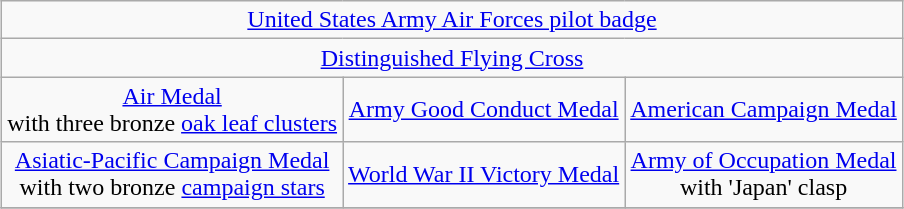<table class="wikitable" style="margin:1em auto; text-align:center;">
<tr>
<td colspan="3"><a href='#'>United States Army Air Forces pilot badge</a></td>
</tr>
<tr>
<td colspan="3"><a href='#'>Distinguished Flying Cross</a></td>
</tr>
<tr>
<td><a href='#'>Air Medal</a><br>with three bronze <a href='#'>oak leaf clusters</a></td>
<td><a href='#'>Army Good Conduct Medal</a></td>
<td><a href='#'>American Campaign Medal</a></td>
</tr>
<tr>
<td><a href='#'>Asiatic-Pacific Campaign Medal</a><br>with two bronze <a href='#'>campaign stars</a></td>
<td><a href='#'>World War II Victory Medal</a></td>
<td><a href='#'>Army of Occupation Medal</a><br>with 'Japan' clasp</td>
</tr>
<tr>
</tr>
</table>
